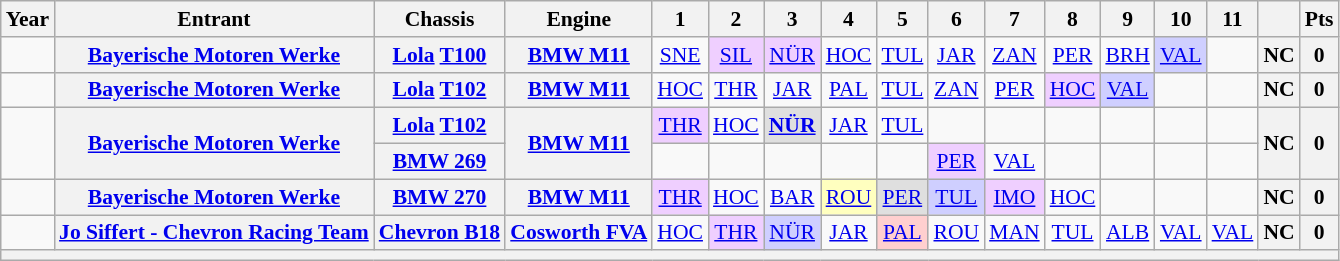<table class="wikitable" style="text-align:center; font-size:90%">
<tr>
<th>Year</th>
<th>Entrant</th>
<th>Chassis</th>
<th>Engine</th>
<th>1</th>
<th>2</th>
<th>3</th>
<th>4</th>
<th>5</th>
<th>6</th>
<th>7</th>
<th>8</th>
<th>9</th>
<th>10</th>
<th>11</th>
<th></th>
<th>Pts</th>
</tr>
<tr>
<td></td>
<th><a href='#'>Bayerische Motoren Werke</a></th>
<th><a href='#'>Lola</a> <a href='#'>T100</a></th>
<th><a href='#'>BMW M11</a></th>
<td><a href='#'>SNE</a></td>
<td style="background:#EFCFFF;"><a href='#'>SIL</a><br></td>
<td style="background:#EFCFFF;"><a href='#'>NÜR</a><br></td>
<td><a href='#'>HOC</a></td>
<td><a href='#'>TUL</a></td>
<td><a href='#'>JAR</a></td>
<td><a href='#'>ZAN</a></td>
<td><a href='#'>PER</a></td>
<td><a href='#'>BRH</a></td>
<td style="background:#CFCFFF;"><a href='#'>VAL</a><br></td>
<td></td>
<th>NC</th>
<th>0</th>
</tr>
<tr>
<td></td>
<th><a href='#'>Bayerische Motoren Werke</a></th>
<th><a href='#'>Lola</a> <a href='#'>T102</a></th>
<th><a href='#'>BMW M11</a></th>
<td><a href='#'>HOC</a></td>
<td><a href='#'>THR</a></td>
<td><a href='#'>JAR</a></td>
<td><a href='#'>PAL</a></td>
<td><a href='#'>TUL</a></td>
<td><a href='#'>ZAN</a></td>
<td><a href='#'>PER</a></td>
<td style="background:#EFCFFF;"><a href='#'>HOC</a><br></td>
<td style="background:#CFCFFF;"><a href='#'>VAL</a><br></td>
<td></td>
<td></td>
<th>NC</th>
<th>0</th>
</tr>
<tr>
<td rowspan=2></td>
<th rowspan=2><a href='#'>Bayerische Motoren Werke</a></th>
<th><a href='#'>Lola</a> <a href='#'>T102</a></th>
<th rowspan=2><a href='#'>BMW M11</a></th>
<td style="background:#EFCFFF;"><a href='#'>THR</a><br></td>
<td><a href='#'>HOC</a></td>
<td style="background:#DFDFDF;"><strong><a href='#'>NÜR</a></strong><br></td>
<td><a href='#'>JAR</a></td>
<td><a href='#'>TUL</a></td>
<td></td>
<td></td>
<td></td>
<td></td>
<td></td>
<td></td>
<th rowspan=2>NC</th>
<th rowspan=2>0</th>
</tr>
<tr>
<th><a href='#'>BMW 269</a></th>
<td></td>
<td></td>
<td></td>
<td></td>
<td></td>
<td style="background:#EFCFFF;"><a href='#'>PER</a><br></td>
<td><a href='#'>VAL</a></td>
<td></td>
<td></td>
<td></td>
<td></td>
</tr>
<tr>
<td></td>
<th><a href='#'>Bayerische Motoren Werke</a></th>
<th><a href='#'>BMW 270</a></th>
<th><a href='#'>BMW M11</a></th>
<td style="background:#EFCFFF;"><a href='#'>THR</a><br></td>
<td><a href='#'>HOC</a></td>
<td><a href='#'>BAR</a></td>
<td style="background:#ffffbf;"><a href='#'>ROU</a><br></td>
<td style="background:#DFDFDF;"><a href='#'>PER</a><br></td>
<td style="background:#CFCFFF;"><a href='#'>TUL</a><br></td>
<td style="background:#EFCFFF;"><a href='#'>IMO</a><br></td>
<td><a href='#'>HOC</a></td>
<td></td>
<td></td>
<td></td>
<th>NC</th>
<th>0</th>
</tr>
<tr>
<td></td>
<th><a href='#'>Jo Siffert - Chevron Racing Team</a></th>
<th><a href='#'>Chevron B18</a></th>
<th><a href='#'>Cosworth FVA</a></th>
<td><a href='#'>HOC</a></td>
<td style="background:#EFCFFF;"><a href='#'>THR</a><br></td>
<td style="background:#CFCFFF;"><a href='#'>NÜR</a><br></td>
<td><a href='#'>JAR</a></td>
<td style="background:#ffcfcf;"><a href='#'>PAL</a><br><small></small></td>
<td><a href='#'>ROU</a></td>
<td><a href='#'>MAN</a></td>
<td><a href='#'>TUL</a></td>
<td><a href='#'>ALB</a></td>
<td><a href='#'>VAL</a></td>
<td><a href='#'>VAL</a></td>
<th>NC</th>
<th>0</th>
</tr>
<tr>
<th colspan="17"></th>
</tr>
</table>
